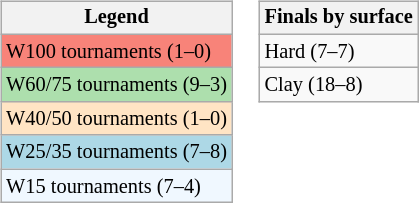<table>
<tr valign=top>
<td><br><table class="wikitable" style="font-size:85%">
<tr>
<th>Legend</th>
</tr>
<tr style=background:#f88379;>
<td>W100 tournaments (1–0)</td>
</tr>
<tr style="background:#addfad;">
<td>W60/75 tournaments (9–3)</td>
</tr>
<tr style="background:#ffe4c4;">
<td>W40/50 tournaments (1–0)</td>
</tr>
<tr style="background:lightblue;">
<td>W25/35 tournaments (7–8)</td>
</tr>
<tr style="background:#f0f8ff;">
<td>W15 tournaments (7–4)</td>
</tr>
</table>
</td>
<td><br><table class="wikitable" style="font-size:85%">
<tr>
<th>Finals by surface</th>
</tr>
<tr>
<td>Hard (7–7)</td>
</tr>
<tr>
<td>Clay (18–8)</td>
</tr>
</table>
</td>
</tr>
</table>
